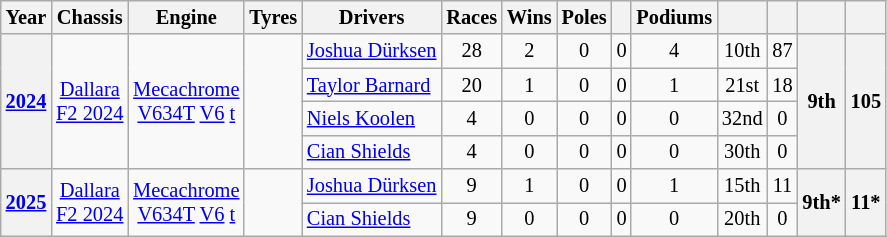<table class="wikitable" style="text-align:center; font-size:85%">
<tr>
<th>Year</th>
<th>Chassis</th>
<th>Engine</th>
<th>Tyres</th>
<th>Drivers</th>
<th>Races</th>
<th>Wins</th>
<th>Poles</th>
<th></th>
<th>Podiums</th>
<th></th>
<th></th>
<th></th>
<th></th>
</tr>
<tr>
<th rowspan="4"><a href='#'>2024</a></th>
<td rowspan="4"><a href='#'>Dallara</a><br><a href='#'>F2 2024</a></td>
<td rowspan="4"><a href='#'>Mecachrome</a><br><a href='#'>V634T</a> <a href='#'>V6</a> <a href='#'>t</a></td>
<td rowspan="4"></td>
<td align=left> <a href='#'>Joshua Dürksen</a></td>
<td>28</td>
<td>2</td>
<td>0</td>
<td>0</td>
<td>4</td>
<td style="background:#;">10th</td>
<td style="background:#;">87</td>
<th rowspan="4" style="background:#;">9th</th>
<th rowspan="4" style="background:#;">105</th>
</tr>
<tr>
<td align=left> <a href='#'>Taylor Barnard</a></td>
<td>20</td>
<td>1</td>
<td>0</td>
<td>0</td>
<td>1</td>
<td style="background:;">21st</td>
<td style="background:;">18</td>
</tr>
<tr>
<td align=left> <a href='#'>Niels Koolen</a></td>
<td>4</td>
<td>0</td>
<td>0</td>
<td>0</td>
<td>0</td>
<td style="background:#;">32nd</td>
<td style="background:#;">0</td>
</tr>
<tr>
<td align=left> <a href='#'>Cian Shields</a></td>
<td>4</td>
<td>0</td>
<td>0</td>
<td>0</td>
<td>0</td>
<td>30th</td>
<td>0</td>
</tr>
<tr>
<th rowspan="2"><a href='#'>2025</a></th>
<td rowspan=2><a href='#'>Dallara</a><br><a href='#'>F2 2024</a></td>
<td rowspan=2><a href='#'>Mecachrome</a><br><a href='#'>V634T</a> <a href='#'>V6</a> <a href='#'>t</a></td>
<td rowspan=2></td>
<td align=left> <a href='#'>Joshua Dürksen</a></td>
<td>9</td>
<td>1</td>
<td>0</td>
<td>0</td>
<td>1</td>
<td style="background:#;">15th</td>
<td style="background:#;">11</td>
<th rowspan="2" style="background:#;">9th*</th>
<th rowspan="2" style="background:#;">11*</th>
</tr>
<tr>
<td align=left> <a href='#'>Cian Shields</a></td>
<td>9</td>
<td>0</td>
<td>0</td>
<td>0</td>
<td>0</td>
<td style="background:#;">20th</td>
<td style="background:#;">0</td>
</tr>
</table>
